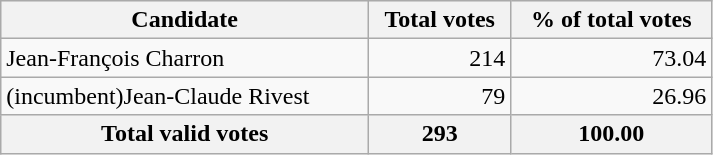<table style="width:475px;" class="wikitable">
<tr bgcolor="#EEEEEE">
<th align="left">Candidate</th>
<th align="right">Total votes</th>
<th align="right">% of total votes</th>
</tr>
<tr>
<td align="left">Jean-François Charron</td>
<td align="right">214</td>
<td align="right">73.04</td>
</tr>
<tr>
<td align="left">(incumbent)Jean-Claude Rivest</td>
<td align="right">79</td>
<td align="right">26.96</td>
</tr>
<tr bgcolor="#EEEEEE">
<th align="left">Total valid votes</th>
<th align="right">293</th>
<th align="right">100.00</th>
</tr>
</table>
